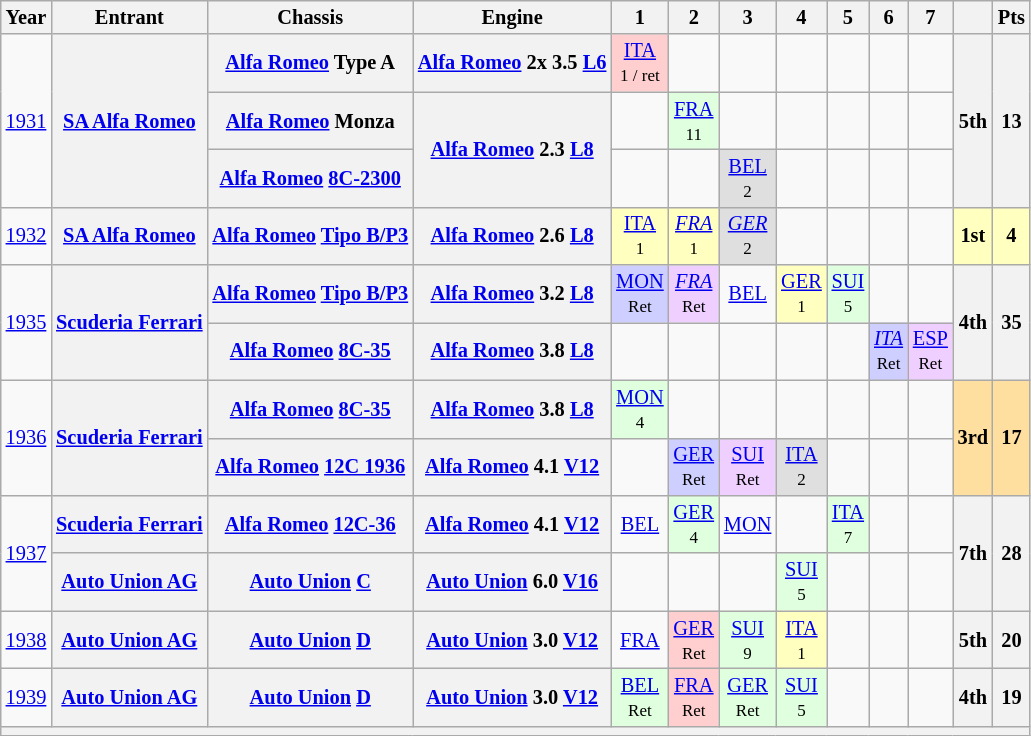<table class="wikitable" style="text-align:center; font-size:85%">
<tr>
<th>Year</th>
<th>Entrant</th>
<th>Chassis</th>
<th>Engine</th>
<th>1</th>
<th>2</th>
<th>3</th>
<th>4</th>
<th>5</th>
<th>6</th>
<th>7</th>
<th></th>
<th>Pts</th>
</tr>
<tr>
<td rowspan=3><a href='#'>1931</a></td>
<th rowspan=3 nowrap><a href='#'>SA Alfa Romeo</a></th>
<th nowrap><a href='#'>Alfa Romeo</a> Type A</th>
<th nowrap><a href='#'>Alfa Romeo</a> 2x 3.5 <a href='#'>L6</a></th>
<td style="background:#FFCFCF;"><a href='#'>ITA</a><br><small>1 / ret </small></td>
<td></td>
<td></td>
<td></td>
<td></td>
<td></td>
<td></td>
<th rowspan=3>5th</th>
<th rowspan=3>13</th>
</tr>
<tr>
<th><a href='#'>Alfa Romeo</a> Monza</th>
<th rowspan=2><a href='#'>Alfa Romeo</a> 2.3 <a href='#'>L8</a></th>
<td></td>
<td style="background:#DFFFDF;"><a href='#'>FRA</a><br><small>11</small></td>
<td></td>
<td></td>
<td></td>
<td></td>
<td></td>
</tr>
<tr>
<th><a href='#'>Alfa Romeo</a> <a href='#'>8C-2300</a></th>
<td></td>
<td></td>
<td style="background:#DFDFDF;"><a href='#'>BEL</a><br><small>2</small></td>
<td></td>
<td></td>
<td></td>
<td></td>
</tr>
<tr>
<td><a href='#'>1932</a></td>
<th><a href='#'>SA Alfa Romeo</a></th>
<th><a href='#'>Alfa Romeo</a> <a href='#'>Tipo B/P3</a></th>
<th><a href='#'>Alfa Romeo</a> 2.6 <a href='#'>L8</a></th>
<td style="background:#FFFFBF;"><a href='#'>ITA</a><br><small>1</small></td>
<td style="background:#FFFFBF;"><em><a href='#'>FRA</a></em><br><small>1</small></td>
<td style="background:#DFDFDF;"><em><a href='#'>GER</a></em><br><small>2</small></td>
<td></td>
<td></td>
<td></td>
<td></td>
<th style="background:#FFFFBF;">1st</th>
<th style="background:#FFFFBF;">4</th>
</tr>
<tr>
<td rowspan=2><a href='#'>1935</a></td>
<th rowspan=2><a href='#'>Scuderia Ferrari</a></th>
<th><a href='#'>Alfa Romeo</a> <a href='#'>Tipo B/P3</a></th>
<th><a href='#'>Alfa Romeo</a> 3.2 <a href='#'>L8</a></th>
<td style="background:#CFCFFF;"><a href='#'>MON</a><br><small>Ret</small></td>
<td style="background:#EFCFFF;"><em><a href='#'>FRA</a></em><br><small>Ret</small></td>
<td><a href='#'>BEL</a></td>
<td style="background:#FFFFBF;"><a href='#'>GER</a><br><small>1</small></td>
<td style="background:#DFFFDF;"><a href='#'>SUI</a><br><small>5</small></td>
<td></td>
<td></td>
<th rowspan=2>4th</th>
<th rowspan=2>35</th>
</tr>
<tr>
<th><a href='#'>Alfa Romeo</a> <a href='#'>8C-35</a></th>
<th><a href='#'>Alfa Romeo</a> 3.8 <a href='#'>L8</a></th>
<td></td>
<td></td>
<td></td>
<td></td>
<td></td>
<td style="background:#CFCFFF;"><em><a href='#'>ITA</a></em><br><small>Ret</small></td>
<td style="background:#EFCFFF;"><a href='#'>ESP</a><br><small>Ret</small></td>
</tr>
<tr>
<td rowspan=2><a href='#'>1936</a></td>
<th rowspan=2 nowrap><a href='#'>Scuderia Ferrari</a></th>
<th nowrap><a href='#'>Alfa Romeo</a> <a href='#'>8C-35</a></th>
<th nowrap><a href='#'>Alfa Romeo</a> 3.8 <a href='#'>L8</a></th>
<td style="background:#DFFFDF;"><a href='#'>MON</a><br><small>4</small></td>
<td></td>
<td></td>
<td></td>
<td></td>
<td></td>
<td></td>
<th rowspan=2 style="background:#FFDF9F;">3rd</th>
<th rowspan=2 style="background:#FFDF9F;">17</th>
</tr>
<tr>
<th nowrap><a href='#'>Alfa Romeo</a> <a href='#'>12C 1936</a></th>
<th nowrap><a href='#'>Alfa Romeo</a> 4.1 <a href='#'>V12</a></th>
<td></td>
<td style="background:#CFCFFF;"><a href='#'>GER</a><br><small>Ret</small></td>
<td style="background:#EFCFFF;"><a href='#'>SUI</a><br><small>Ret</small></td>
<td style="background:#DFDFDF;"><a href='#'>ITA</a><br><small>2</small></td>
<td></td>
<td></td>
<td></td>
</tr>
<tr>
<td rowspan=2><a href='#'>1937</a></td>
<th><a href='#'>Scuderia Ferrari</a></th>
<th><a href='#'>Alfa Romeo</a> <a href='#'>12C-36</a></th>
<th><a href='#'>Alfa Romeo</a> 4.1 <a href='#'>V12</a></th>
<td><a href='#'>BEL</a></td>
<td style="background:#DFFFDF;"><a href='#'>GER</a><br><small>4</small></td>
<td><a href='#'>MON</a></td>
<td></td>
<td style="background:#DFFFDF;"><a href='#'>ITA</a><br><small>7</small></td>
<td></td>
<td></td>
<th rowspan=2>7th</th>
<th rowspan=2>28</th>
</tr>
<tr>
<th><a href='#'>Auto Union AG</a></th>
<th><a href='#'>Auto Union</a> <a href='#'>C</a></th>
<th><a href='#'>Auto Union</a> 6.0 <a href='#'>V16</a></th>
<td></td>
<td></td>
<td></td>
<td style="background:#DFFFDF;"><a href='#'>SUI</a><br><small>5</small></td>
<td></td>
<td></td>
<td></td>
</tr>
<tr>
<td><a href='#'>1938</a></td>
<th><a href='#'>Auto Union AG</a></th>
<th><a href='#'>Auto Union</a> <a href='#'>D</a></th>
<th><a href='#'>Auto Union</a> 3.0 <a href='#'>V12</a></th>
<td><a href='#'>FRA</a></td>
<td style="background:#FFCFCF;"><a href='#'>GER</a><br><small>Ret</small></td>
<td style="background:#DFFFDF;"><a href='#'>SUI</a><br><small>9</small></td>
<td style="background:#FFFFBF;"><a href='#'>ITA</a><br><small>1</small></td>
<td></td>
<td></td>
<td></td>
<th>5th</th>
<th>20</th>
</tr>
<tr>
<td><a href='#'>1939</a></td>
<th><a href='#'>Auto Union AG</a></th>
<th><a href='#'>Auto Union</a> <a href='#'>D</a></th>
<th><a href='#'>Auto Union</a> 3.0 <a href='#'>V12</a></th>
<td style="background:#DFFFDF;"><a href='#'>BEL</a><br><small>Ret</small></td>
<td style="background:#FFCFCF;"><a href='#'>FRA</a><br><small>Ret</small></td>
<td style="background:#DFFFDF;"><a href='#'>GER</a><br><small>Ret</small></td>
<td style="background:#DFFFDF;"><a href='#'>SUI</a><br><small>5</small></td>
<td></td>
<td></td>
<td></td>
<th>4th</th>
<th>19</th>
</tr>
<tr>
<th colspan=13></th>
</tr>
</table>
